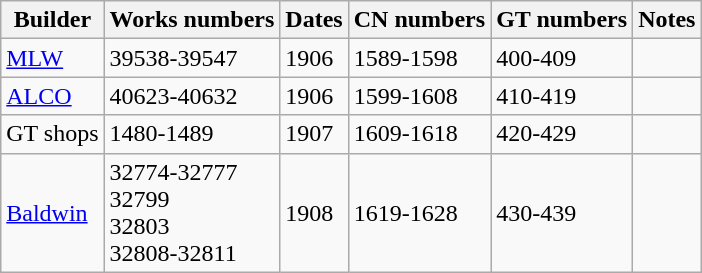<table class="wikitable">
<tr>
<th>Builder</th>
<th>Works numbers</th>
<th>Dates</th>
<th>CN numbers</th>
<th>GT numbers</th>
<th>Notes</th>
</tr>
<tr>
<td><a href='#'>MLW</a></td>
<td>39538-39547</td>
<td>1906</td>
<td>1589-1598</td>
<td>400-409</td>
<td></td>
</tr>
<tr>
<td><a href='#'>ALCO</a></td>
<td>40623-40632</td>
<td>1906</td>
<td>1599-1608</td>
<td>410-419</td>
<td></td>
</tr>
<tr>
<td>GT shops</td>
<td>1480-1489</td>
<td>1907</td>
<td>1609-1618</td>
<td>420-429</td>
<td></td>
</tr>
<tr>
<td><a href='#'>Baldwin</a></td>
<td>32774-32777<br>32799<br>32803<br>32808-32811</td>
<td>1908</td>
<td>1619-1628</td>
<td>430-439</td>
<td></td>
</tr>
</table>
